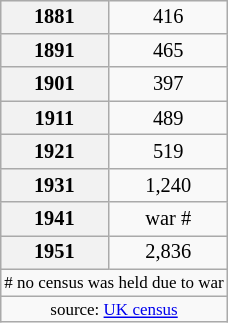<table class="wikitable" align="right" style=font-size:85%;margin-left:10px;>
<tr>
<th align="center">1881</th>
<td align="center">416</td>
</tr>
<tr>
<th align="center">1891</th>
<td align="center">465</td>
</tr>
<tr>
<th align="center">1901</th>
<td align="center">397</td>
</tr>
<tr>
<th align="center">1911</th>
<td align="center">489</td>
</tr>
<tr>
<th align="center">1921</th>
<td align="center">519</td>
</tr>
<tr>
<th align="center">1931</th>
<td align="center">1,240</td>
</tr>
<tr>
<th align="center">1941</th>
<td align="center">war #</td>
</tr>
<tr>
<th align="center">1951</th>
<td align="center">2,836</td>
</tr>
<tr>
<td style="font-size:smaller" colspan=2># no census was held due to war</td>
</tr>
<tr>
<td style="font-size:smaller" colspan=2 align=center>source: <a href='#'>UK census</a></td>
</tr>
</table>
